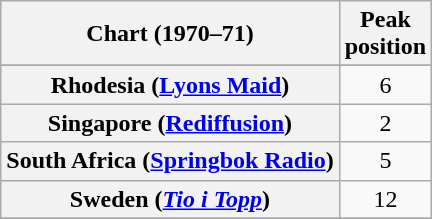<table class="wikitable sortable plainrowheaders" style="text-align:center">
<tr>
<th>Chart (1970–71)</th>
<th>Peak<br>position</th>
</tr>
<tr>
</tr>
<tr>
</tr>
<tr>
</tr>
<tr>
</tr>
<tr>
</tr>
<tr>
</tr>
<tr>
<th scope="row">Rhodesia (<a href='#'>Lyons Maid</a>)</th>
<td>6</td>
</tr>
<tr>
<th scope="row">Singapore (<a href='#'>Rediffusion</a>)</th>
<td>2</td>
</tr>
<tr>
<th scope="row">South Africa (<a href='#'>Springbok Radio</a>)</th>
<td>5</td>
</tr>
<tr>
<th scope="row">Sweden (<em><a href='#'>Tio i Topp</a></em>)</th>
<td>12</td>
</tr>
<tr>
</tr>
</table>
